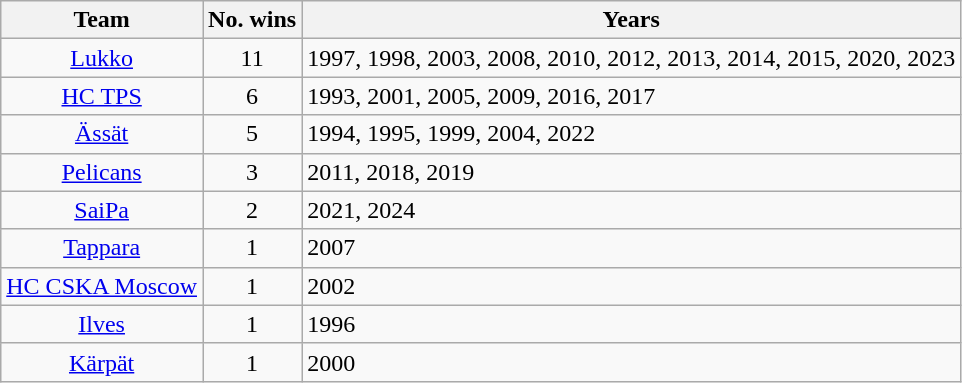<table class="wikitable sortable" style="font-size 95%; text-align:center;">
<tr>
<th>Team</th>
<th>No. wins</th>
<th>Years</th>
</tr>
<tr>
<td><a href='#'>Lukko</a></td>
<td>11</td>
<td style="text-align:left;">1997, 1998, 2003, 2008, 2010, 2012, 2013, 2014, 2015, 2020, 2023</td>
</tr>
<tr>
<td><a href='#'>HC TPS</a></td>
<td>6</td>
<td style="text-align:left;">1993, 2001, 2005, 2009, 2016, 2017</td>
</tr>
<tr>
<td><a href='#'>Ässät</a></td>
<td>5</td>
<td style="text-align:left;">1994, 1995, 1999, 2004, 2022</td>
</tr>
<tr>
<td><a href='#'>Pelicans</a></td>
<td>3</td>
<td style="text-align:left;">2011, 2018, 2019</td>
</tr>
<tr>
<td><a href='#'>SaiPa</a></td>
<td>2</td>
<td style="text-align:left;">2021, 2024</td>
</tr>
<tr>
<td><a href='#'>Tappara</a></td>
<td>1</td>
<td style="text-align:left;">2007</td>
</tr>
<tr>
<td><a href='#'>HC CSKA Moscow</a></td>
<td>1</td>
<td style="text-align:left;">2002</td>
</tr>
<tr>
<td><a href='#'>Ilves</a></td>
<td>1</td>
<td style="text-align:left;">1996</td>
</tr>
<tr>
<td><a href='#'>Kärpät</a></td>
<td>1</td>
<td style="text-align:left;">2000</td>
</tr>
</table>
